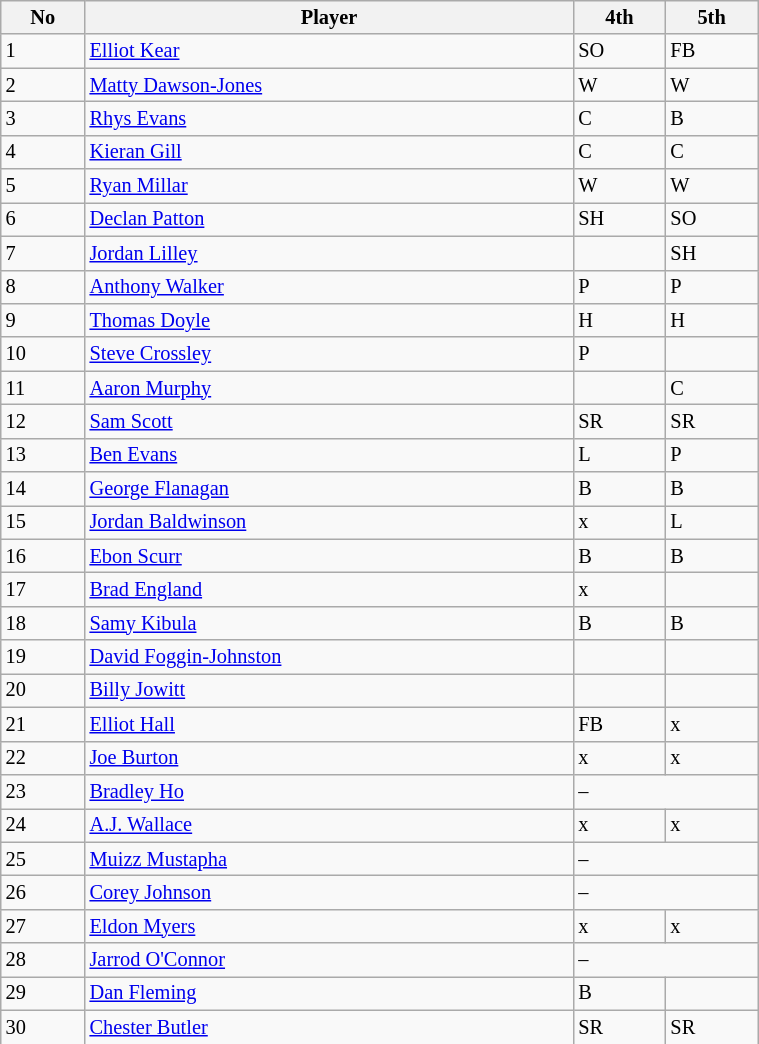<table class="wikitable"  style="font-size:85%; width:40%;">
<tr>
<th>No</th>
<th>Player</th>
<th>4th</th>
<th>5th</th>
</tr>
<tr>
<td>1</td>
<td><a href='#'>Elliot Kear</a></td>
<td>SO</td>
<td>FB</td>
</tr>
<tr>
<td>2</td>
<td><a href='#'>Matty Dawson-Jones</a></td>
<td>W</td>
<td>W</td>
</tr>
<tr>
<td>3</td>
<td><a href='#'>Rhys Evans</a></td>
<td>C</td>
<td>B</td>
</tr>
<tr>
<td>4</td>
<td><a href='#'>Kieran Gill</a></td>
<td>C</td>
<td>C</td>
</tr>
<tr>
<td>5</td>
<td><a href='#'>Ryan Millar</a></td>
<td>W</td>
<td>W</td>
</tr>
<tr>
<td>6</td>
<td><a href='#'>Declan Patton</a></td>
<td>SH</td>
<td>SO</td>
</tr>
<tr>
<td>7</td>
<td><a href='#'>Jordan Lilley</a></td>
<td></td>
<td>SH</td>
</tr>
<tr>
<td>8</td>
<td><a href='#'>Anthony Walker</a></td>
<td>P</td>
<td>P</td>
</tr>
<tr>
<td>9</td>
<td><a href='#'>Thomas Doyle</a></td>
<td>H</td>
<td>H</td>
</tr>
<tr>
<td>10</td>
<td><a href='#'>Steve Crossley</a></td>
<td>P</td>
<td></td>
</tr>
<tr>
<td>11</td>
<td><a href='#'>Aaron Murphy</a></td>
<td></td>
<td>C</td>
</tr>
<tr>
<td>12</td>
<td><a href='#'>Sam Scott</a></td>
<td>SR</td>
<td>SR</td>
</tr>
<tr>
<td>13</td>
<td><a href='#'>Ben Evans</a></td>
<td>L</td>
<td>P</td>
</tr>
<tr>
<td>14</td>
<td><a href='#'>George Flanagan</a></td>
<td>B</td>
<td>B</td>
</tr>
<tr>
<td>15</td>
<td><a href='#'>Jordan Baldwinson</a></td>
<td>x</td>
<td>L</td>
</tr>
<tr>
<td>16</td>
<td><a href='#'>Ebon Scurr</a></td>
<td>B</td>
<td>B</td>
</tr>
<tr>
<td>17</td>
<td><a href='#'>Brad England</a></td>
<td>x</td>
<td></td>
</tr>
<tr>
<td>18</td>
<td><a href='#'>Samy Kibula</a></td>
<td>B</td>
<td>B</td>
</tr>
<tr>
<td>19</td>
<td><a href='#'>David Foggin-Johnston</a></td>
<td></td>
<td></td>
</tr>
<tr>
<td>20</td>
<td><a href='#'>Billy Jowitt</a></td>
<td></td>
<td></td>
</tr>
<tr>
<td>21</td>
<td><a href='#'>Elliot Hall</a></td>
<td>FB</td>
<td>x</td>
</tr>
<tr>
<td>22</td>
<td><a href='#'>Joe Burton</a></td>
<td>x</td>
<td>x</td>
</tr>
<tr>
<td>23</td>
<td><a href='#'>Bradley Ho</a></td>
<td colspan="2">–</td>
</tr>
<tr>
<td>24</td>
<td><a href='#'>A.J. Wallace</a></td>
<td>x</td>
<td>x</td>
</tr>
<tr>
<td>25</td>
<td><a href='#'>Muizz Mustapha</a></td>
<td colspan="2">–</td>
</tr>
<tr>
<td>26</td>
<td><a href='#'>Corey Johnson</a></td>
<td colspan="2">–</td>
</tr>
<tr>
<td>27</td>
<td><a href='#'>Eldon Myers</a></td>
<td>x</td>
<td>x</td>
</tr>
<tr>
<td>28</td>
<td><a href='#'>Jarrod O'Connor</a></td>
<td colspan="2">–</td>
</tr>
<tr>
<td>29</td>
<td><a href='#'>Dan Fleming</a></td>
<td>B</td>
<td></td>
</tr>
<tr>
<td>30</td>
<td><a href='#'>Chester Butler</a></td>
<td>SR</td>
<td>SR</td>
</tr>
<tr>
</tr>
</table>
